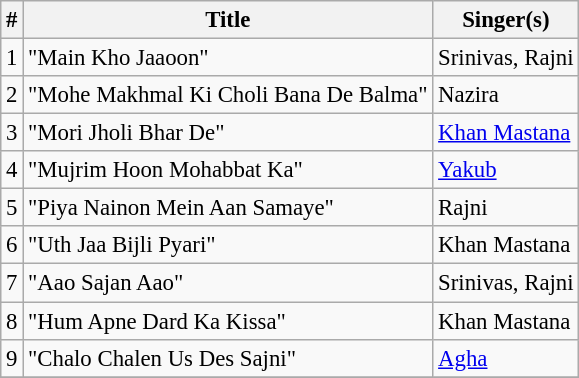<table class="wikitable" style="font-size:95%;">
<tr>
<th>#</th>
<th>Title</th>
<th>Singer(s)</th>
</tr>
<tr>
<td>1</td>
<td>"Main Kho Jaaoon"</td>
<td>Srinivas, Rajni</td>
</tr>
<tr>
<td>2</td>
<td>"Mohe Makhmal Ki Choli Bana De Balma"</td>
<td>Nazira</td>
</tr>
<tr>
<td>3</td>
<td>"Mori Jholi Bhar De"</td>
<td><a href='#'>Khan Mastana</a></td>
</tr>
<tr>
<td>4</td>
<td>"Mujrim Hoon Mohabbat Ka"</td>
<td><a href='#'>Yakub</a></td>
</tr>
<tr>
<td>5</td>
<td>"Piya Nainon Mein Aan Samaye"</td>
<td>Rajni</td>
</tr>
<tr>
<td>6</td>
<td>"Uth Jaa Bijli Pyari"</td>
<td>Khan Mastana</td>
</tr>
<tr>
<td>7</td>
<td>"Aao Sajan Aao"</td>
<td>Srinivas, Rajni</td>
</tr>
<tr>
<td>8</td>
<td>"Hum Apne Dard Ka Kissa"</td>
<td>Khan Mastana</td>
</tr>
<tr>
<td>9</td>
<td>"Chalo Chalen Us Des Sajni"</td>
<td><a href='#'>Agha</a></td>
</tr>
<tr>
</tr>
</table>
